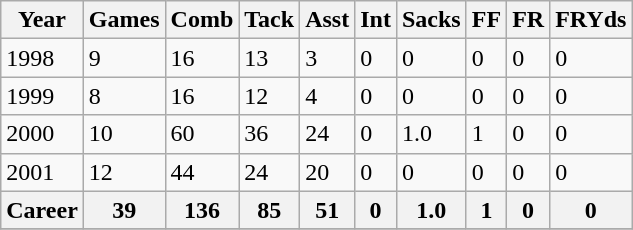<table class="wikitable">
<tr>
<th>Year</th>
<th>Games</th>
<th>Comb</th>
<th>Tack</th>
<th>Asst</th>
<th>Int</th>
<th>Sacks</th>
<th>FF</th>
<th>FR</th>
<th>FRYds</th>
</tr>
<tr>
<td>1998</td>
<td>9</td>
<td>16</td>
<td>13</td>
<td>3</td>
<td>0</td>
<td>0</td>
<td>0</td>
<td>0</td>
<td>0</td>
</tr>
<tr>
<td>1999</td>
<td>8</td>
<td>16</td>
<td>12</td>
<td>4</td>
<td>0</td>
<td>0</td>
<td>0</td>
<td>0</td>
<td>0</td>
</tr>
<tr>
<td>2000</td>
<td>10</td>
<td>60</td>
<td>36</td>
<td>24</td>
<td>0</td>
<td>1.0</td>
<td>1</td>
<td>0</td>
<td>0</td>
</tr>
<tr>
<td>2001</td>
<td>12</td>
<td>44</td>
<td>24</td>
<td>20</td>
<td>0</td>
<td>0</td>
<td>0</td>
<td>0</td>
<td>0</td>
</tr>
<tr>
<th>Career</th>
<th>39</th>
<th>136</th>
<th>85</th>
<th>51</th>
<th>0</th>
<th>1.0</th>
<th>1</th>
<th>0</th>
<th>0</th>
</tr>
<tr>
</tr>
</table>
